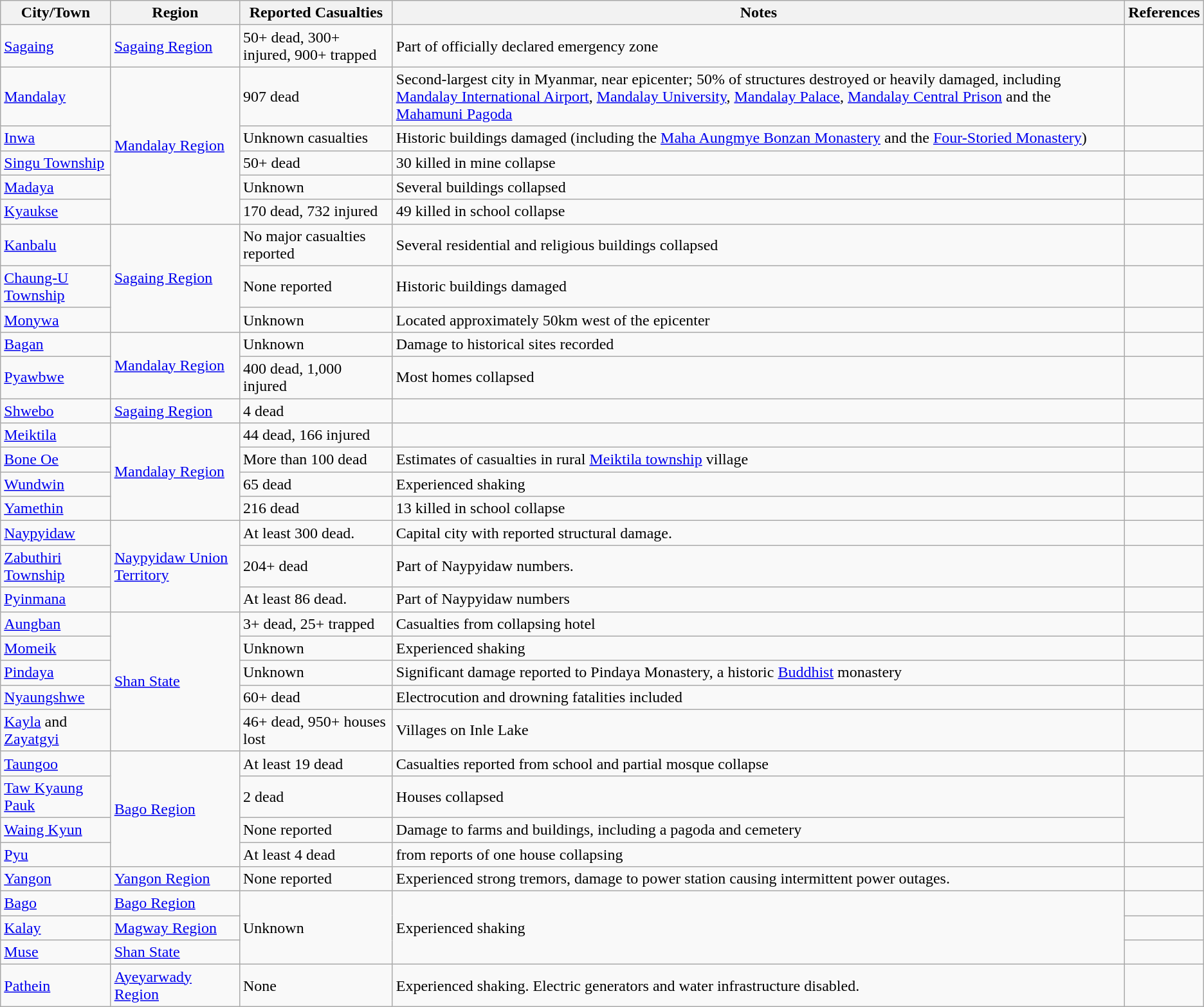<table class="wikitable">
<tr>
<th>City/Town</th>
<th>Region</th>
<th>Reported Casualties</th>
<th>Notes</th>
<th>References</th>
</tr>
<tr>
<td><a href='#'>Sagaing</a></td>
<td><a href='#'>Sagaing Region</a></td>
<td>50+ dead, 300+ injured, 900+ trapped</td>
<td>Part of officially declared emergency zone</td>
<td></td>
</tr>
<tr>
<td><a href='#'>Mandalay</a></td>
<td rowspan="5"><a href='#'>Mandalay Region</a></td>
<td>907 dead</td>
<td>Second-largest city in Myanmar, near epicenter; 50% of structures destroyed or heavily damaged, including <a href='#'>Mandalay International Airport</a>, <a href='#'>Mandalay University</a>, <a href='#'>Mandalay Palace</a>, <a href='#'>Mandalay Central Prison</a> and the <a href='#'>Mahamuni Pagoda</a></td>
<td></td>
</tr>
<tr>
<td><a href='#'>Inwa</a></td>
<td>Unknown casualties</td>
<td>Historic buildings damaged (including the <a href='#'>Maha Aungmye Bonzan Monastery</a> and the <a href='#'>Four-Storied Monastery</a>)</td>
<td></td>
</tr>
<tr>
<td><a href='#'>Singu Township</a></td>
<td>50+ dead</td>
<td>30 killed in mine collapse</td>
<td></td>
</tr>
<tr>
<td><a href='#'>Madaya</a></td>
<td>Unknown</td>
<td>Several buildings collapsed</td>
<td></td>
</tr>
<tr>
<td><a href='#'>Kyaukse</a></td>
<td>170 dead, 732 injured</td>
<td>49 killed in school collapse</td>
<td></td>
</tr>
<tr>
<td><a href='#'>Kanbalu</a></td>
<td rowspan="3"><a href='#'>Sagaing Region</a></td>
<td>No major casualties reported</td>
<td>Several residential and religious buildings collapsed</td>
<td></td>
</tr>
<tr>
<td><a href='#'>Chaung-U Township</a></td>
<td>None reported</td>
<td>Historic buildings damaged</td>
<td></td>
</tr>
<tr>
<td><a href='#'>Monywa</a></td>
<td>Unknown</td>
<td>Located approximately 50km west of the epicenter</td>
<td></td>
</tr>
<tr>
<td><a href='#'>Bagan</a></td>
<td rowspan="2"><a href='#'>Mandalay Region</a></td>
<td>Unknown</td>
<td>Damage to historical sites recorded</td>
<td></td>
</tr>
<tr>
<td><a href='#'>Pyawbwe</a></td>
<td>400 dead, 1,000 injured</td>
<td>Most homes collapsed</td>
<td></td>
</tr>
<tr>
<td><a href='#'>Shwebo</a></td>
<td><a href='#'>Sagaing Region</a></td>
<td>4 dead</td>
<td></td>
<td></td>
</tr>
<tr>
<td><a href='#'>Meiktila</a></td>
<td rowspan="4"><a href='#'>Mandalay Region</a></td>
<td>44 dead, 166 injured</td>
<td></td>
<td></td>
</tr>
<tr>
<td><a href='#'>Bone Oe</a></td>
<td>More than 100 dead</td>
<td>Estimates of casualties in rural <a href='#'>Meiktila township</a> village</td>
<td></td>
</tr>
<tr>
<td><a href='#'>Wundwin</a></td>
<td>65 dead</td>
<td>Experienced shaking</td>
<td></td>
</tr>
<tr>
<td><a href='#'>Yamethin</a></td>
<td>216 dead</td>
<td>13 killed in school collapse</td>
<td></td>
</tr>
<tr>
<td><a href='#'>Naypyidaw</a></td>
<td rowspan="3"><a href='#'>Naypyidaw Union Territory</a></td>
<td>At least 300 dead.</td>
<td>Capital city with reported structural damage.</td>
<td></td>
</tr>
<tr>
<td><a href='#'>Zabuthiri Township</a></td>
<td>204+ dead</td>
<td>Part of Naypyidaw numbers.</td>
<td></td>
</tr>
<tr>
<td><a href='#'>Pyinmana</a></td>
<td>At least 86 dead.</td>
<td>Part of Naypyidaw numbers</td>
<td></td>
</tr>
<tr>
<td><a href='#'>Aungban</a></td>
<td rowspan="5"><a href='#'>Shan State</a></td>
<td>3+ dead, 25+ trapped</td>
<td>Casualties from collapsing hotel</td>
<td></td>
</tr>
<tr>
<td><a href='#'>Momeik</a></td>
<td>Unknown</td>
<td>Experienced shaking</td>
<td></td>
</tr>
<tr>
<td><a href='#'>Pindaya</a></td>
<td>Unknown</td>
<td>Significant damage reported to Pindaya Monastery, a historic <a href='#'>Buddhist</a> monastery</td>
<td></td>
</tr>
<tr>
<td><a href='#'>Nyaungshwe</a></td>
<td>60+ dead</td>
<td>Electrocution and drowning fatalities included</td>
<td></td>
</tr>
<tr>
<td><a href='#'>Kayla</a> and <a href='#'>Zayatgyi</a></td>
<td>46+ dead, 950+ houses lost</td>
<td>Villages on Inle Lake</td>
<td></td>
</tr>
<tr>
<td><a href='#'>Taungoo</a></td>
<td rowspan="4"><a href='#'>Bago Region</a></td>
<td>At least 19 dead</td>
<td>Casualties reported from school and partial mosque collapse</td>
<td></td>
</tr>
<tr>
<td><a href='#'>Taw Kyaung Pauk</a></td>
<td>2 dead</td>
<td>Houses collapsed</td>
<td rowspan="2"></td>
</tr>
<tr>
<td><a href='#'>Waing Kyun</a></td>
<td>None reported</td>
<td>Damage to farms and buildings, including a pagoda and cemetery</td>
</tr>
<tr>
<td><a href='#'>Pyu</a></td>
<td>At least 4 dead</td>
<td>from reports of one house collapsing</td>
<td></td>
</tr>
<tr>
<td><a href='#'>Yangon</a></td>
<td><a href='#'>Yangon Region</a></td>
<td>None reported</td>
<td>Experienced strong tremors, damage to power station causing intermittent power outages.</td>
<td></td>
</tr>
<tr>
<td><a href='#'>Bago</a></td>
<td><a href='#'>Bago Region</a></td>
<td rowspan="3">Unknown</td>
<td rowspan="3">Experienced shaking</td>
<td></td>
</tr>
<tr>
<td><a href='#'>Kalay</a></td>
<td><a href='#'>Magway Region</a></td>
<td></td>
</tr>
<tr>
<td><a href='#'>Muse</a></td>
<td><a href='#'>Shan State</a></td>
<td></td>
</tr>
<tr>
<td><a href='#'>Pathein</a></td>
<td><a href='#'>Ayeyarwady Region</a></td>
<td>None</td>
<td>Experienced shaking. Electric generators and water infrastructure disabled.</td>
<td></td>
</tr>
</table>
